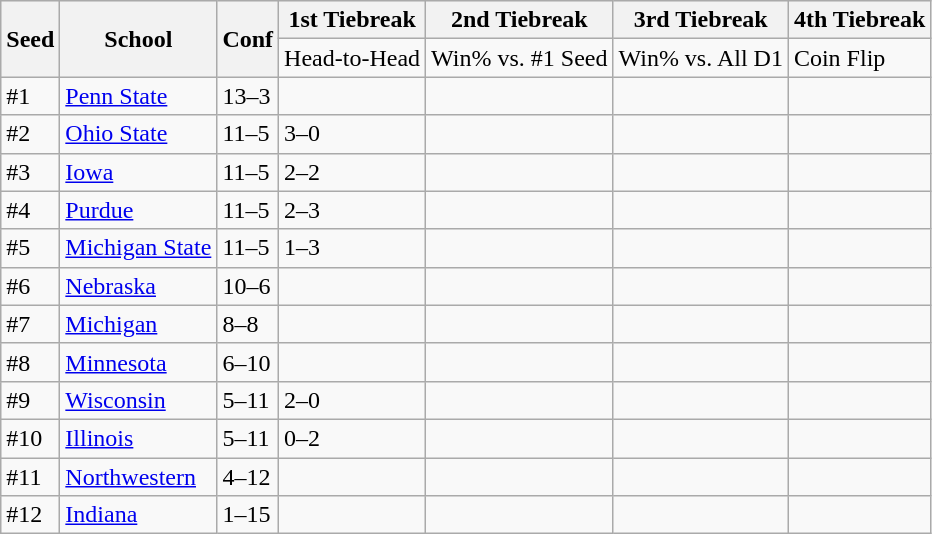<table class="wikitable">
<tr style="background:#efefef;">
<th rowspan="2">Seed</th>
<th rowspan="2">School</th>
<th rowspan="2">Conf</th>
<th>1st Tiebreak</th>
<th>2nd Tiebreak</th>
<th>3rd Tiebreak</th>
<th>4th Tiebreak</th>
</tr>
<tr>
<td>Head-to-Head</td>
<td>Win% vs. #1 Seed</td>
<td>Win% vs. All D1</td>
<td>Coin Flip</td>
</tr>
<tr>
<td>#1</td>
<td><a href='#'>Penn State</a></td>
<td>13–3</td>
<td></td>
<td></td>
<td></td>
<td></td>
</tr>
<tr>
<td>#2</td>
<td><a href='#'>Ohio State</a></td>
<td>11–5</td>
<td>3–0</td>
<td></td>
<td></td>
<td></td>
</tr>
<tr>
<td>#3</td>
<td><a href='#'>Iowa</a></td>
<td>11–5</td>
<td>2–2</td>
<td></td>
<td></td>
<td></td>
</tr>
<tr>
<td>#4</td>
<td><a href='#'>Purdue</a></td>
<td>11–5</td>
<td>2–3</td>
<td></td>
<td></td>
<td></td>
</tr>
<tr>
<td>#5</td>
<td><a href='#'>Michigan State</a></td>
<td>11–5</td>
<td>1–3</td>
<td></td>
<td></td>
<td></td>
</tr>
<tr>
<td>#6</td>
<td><a href='#'>Nebraska</a></td>
<td>10–6</td>
<td></td>
<td></td>
<td></td>
<td></td>
</tr>
<tr>
<td>#7</td>
<td><a href='#'>Michigan</a></td>
<td>8–8</td>
<td></td>
<td></td>
<td></td>
<td></td>
</tr>
<tr>
<td>#8</td>
<td><a href='#'>Minnesota</a></td>
<td>6–10</td>
<td></td>
<td></td>
<td></td>
<td></td>
</tr>
<tr>
<td>#9</td>
<td><a href='#'>Wisconsin</a></td>
<td>5–11</td>
<td>2–0</td>
<td></td>
<td></td>
<td></td>
</tr>
<tr>
<td>#10</td>
<td><a href='#'>Illinois</a></td>
<td>5–11</td>
<td>0–2</td>
<td></td>
<td></td>
<td></td>
</tr>
<tr>
<td>#11</td>
<td><a href='#'>Northwestern</a></td>
<td>4–12</td>
<td></td>
<td></td>
<td></td>
<td></td>
</tr>
<tr>
<td>#12</td>
<td><a href='#'>Indiana</a></td>
<td>1–15</td>
<td></td>
<td></td>
<td></td>
<td></td>
</tr>
</table>
